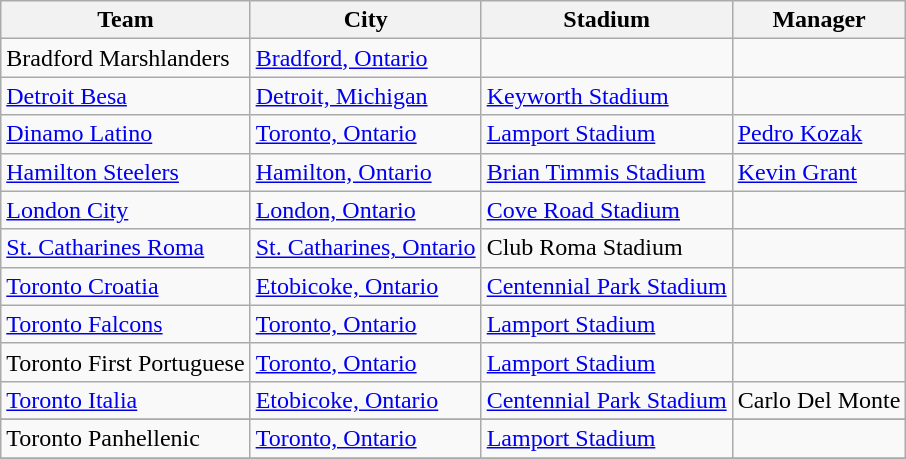<table class="wikitable sortable">
<tr>
<th>Team</th>
<th>City</th>
<th>Stadium</th>
<th>Manager</th>
</tr>
<tr>
<td>Bradford Marshlanders</td>
<td><a href='#'>Bradford, Ontario</a></td>
<td></td>
<td></td>
</tr>
<tr>
<td><a href='#'>Detroit Besa</a></td>
<td><a href='#'>Detroit, Michigan</a></td>
<td><a href='#'>Keyworth Stadium</a></td>
<td></td>
</tr>
<tr>
<td><a href='#'>Dinamo Latino</a></td>
<td><a href='#'>Toronto, Ontario</a></td>
<td><a href='#'>Lamport Stadium</a></td>
<td><a href='#'>Pedro Kozak</a></td>
</tr>
<tr>
<td><a href='#'>Hamilton Steelers</a></td>
<td><a href='#'>Hamilton, Ontario</a></td>
<td><a href='#'>Brian Timmis Stadium</a></td>
<td><a href='#'>Kevin Grant</a></td>
</tr>
<tr>
<td><a href='#'>London City</a></td>
<td><a href='#'>London, Ontario</a></td>
<td><a href='#'>Cove Road Stadium</a></td>
<td></td>
</tr>
<tr>
<td><a href='#'>St. Catharines Roma</a></td>
<td><a href='#'>St. Catharines, Ontario</a></td>
<td>Club Roma Stadium</td>
<td></td>
</tr>
<tr>
<td><a href='#'>Toronto Croatia</a></td>
<td><a href='#'>Etobicoke, Ontario</a></td>
<td><a href='#'>Centennial Park Stadium</a></td>
<td></td>
</tr>
<tr>
<td><a href='#'>Toronto Falcons</a></td>
<td><a href='#'>Toronto, Ontario</a></td>
<td><a href='#'>Lamport Stadium</a></td>
<td></td>
</tr>
<tr>
<td>Toronto First Portuguese</td>
<td><a href='#'>Toronto, Ontario</a></td>
<td><a href='#'>Lamport Stadium</a></td>
<td></td>
</tr>
<tr>
<td><a href='#'>Toronto Italia</a></td>
<td><a href='#'>Etobicoke, Ontario</a></td>
<td><a href='#'>Centennial Park Stadium</a></td>
<td>Carlo Del Monte</td>
</tr>
<tr>
</tr>
<tr>
<td>Toronto Panhellenic</td>
<td><a href='#'>Toronto, Ontario</a></td>
<td><a href='#'>Lamport Stadium</a></td>
<td></td>
</tr>
<tr>
</tr>
</table>
